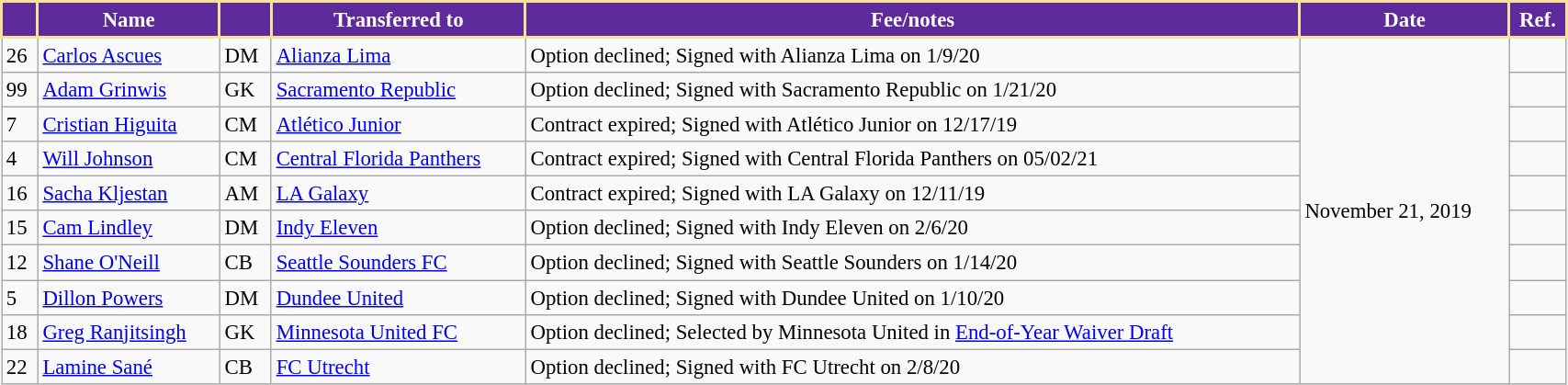<table class="wikitable" style="width:90%; text-align:center; font-size:95%; text-align:left;">
<tr>
<th style="background:#5E299A; color:white; border:2px solid #F8E196;"></th>
<th style="background:#5E299A; color:white; border:2px solid #F8E196;">Name</th>
<th style="background:#5E299A; color:white; border:2px solid #F8E196;"></th>
<th style="background:#5E299A; color:white; border:2px solid #F8E196;">Transferred to</th>
<th style="background:#5E299A; color:white; border:2px solid #F8E196;">Fee/notes</th>
<th style="background:#5E299A; color:white; border:2px solid #F8E196;">Date</th>
<th style="background:#5E299A; color:white; border:2px solid #F8E196;">Ref.</th>
</tr>
<tr>
<td>26</td>
<td> <a href='#'>Carlos Ascues</a></td>
<td>DM</td>
<td> <a href='#'>Alianza Lima</a></td>
<td>Option declined; Signed with Alianza Lima on 1/9/20</td>
<td rowspan="10">November 21, 2019</td>
<td></td>
</tr>
<tr>
<td>99</td>
<td> <a href='#'>Adam Grinwis</a></td>
<td>GK</td>
<td> <a href='#'>Sacramento Republic</a></td>
<td>Option declined; Signed with Sacramento Republic on 1/21/20</td>
<td></td>
</tr>
<tr>
<td>7</td>
<td> <a href='#'>Cristian Higuita</a></td>
<td>CM</td>
<td> <a href='#'>Atlético Junior</a></td>
<td>Contract expired; Signed with Atlético Junior on 12/17/19</td>
<td></td>
</tr>
<tr>
<td>4</td>
<td> <a href='#'>Will Johnson</a></td>
<td>CM</td>
<td> <a href='#'>Central Florida Panthers</a></td>
<td>Contract expired; Signed with Central Florida Panthers on 05/02/21</td>
<td></td>
</tr>
<tr>
<td>16</td>
<td> <a href='#'>Sacha Kljestan</a></td>
<td>AM</td>
<td> <a href='#'>LA Galaxy</a></td>
<td>Contract expired; Signed with LA Galaxy on 12/11/19</td>
<td></td>
</tr>
<tr>
<td>15</td>
<td> <a href='#'>Cam Lindley</a></td>
<td>DM</td>
<td> <a href='#'>Indy Eleven</a></td>
<td>Option declined; Signed with Indy Eleven on 2/6/20</td>
<td></td>
</tr>
<tr>
<td>12</td>
<td> <a href='#'>Shane O'Neill</a></td>
<td>CB</td>
<td> <a href='#'>Seattle Sounders FC</a></td>
<td>Option declined; Signed with Seattle Sounders on 1/14/20</td>
<td></td>
</tr>
<tr>
<td>5</td>
<td> <a href='#'>Dillon Powers</a></td>
<td>DM</td>
<td> <a href='#'>Dundee United</a></td>
<td>Option declined; Signed with Dundee United on 1/10/20</td>
<td></td>
</tr>
<tr>
<td>18</td>
<td> <a href='#'>Greg Ranjitsingh</a></td>
<td>GK</td>
<td> <a href='#'>Minnesota United FC</a></td>
<td>Option declined; Selected by Minnesota United in <a href='#'>End-of-Year Waiver Draft</a></td>
<td></td>
</tr>
<tr>
<td>22</td>
<td> <a href='#'>Lamine Sané</a></td>
<td>CB</td>
<td> <a href='#'>FC Utrecht</a></td>
<td>Option declined; Signed with FC Utrecht on 2/8/20</td>
<td></td>
</tr>
</table>
